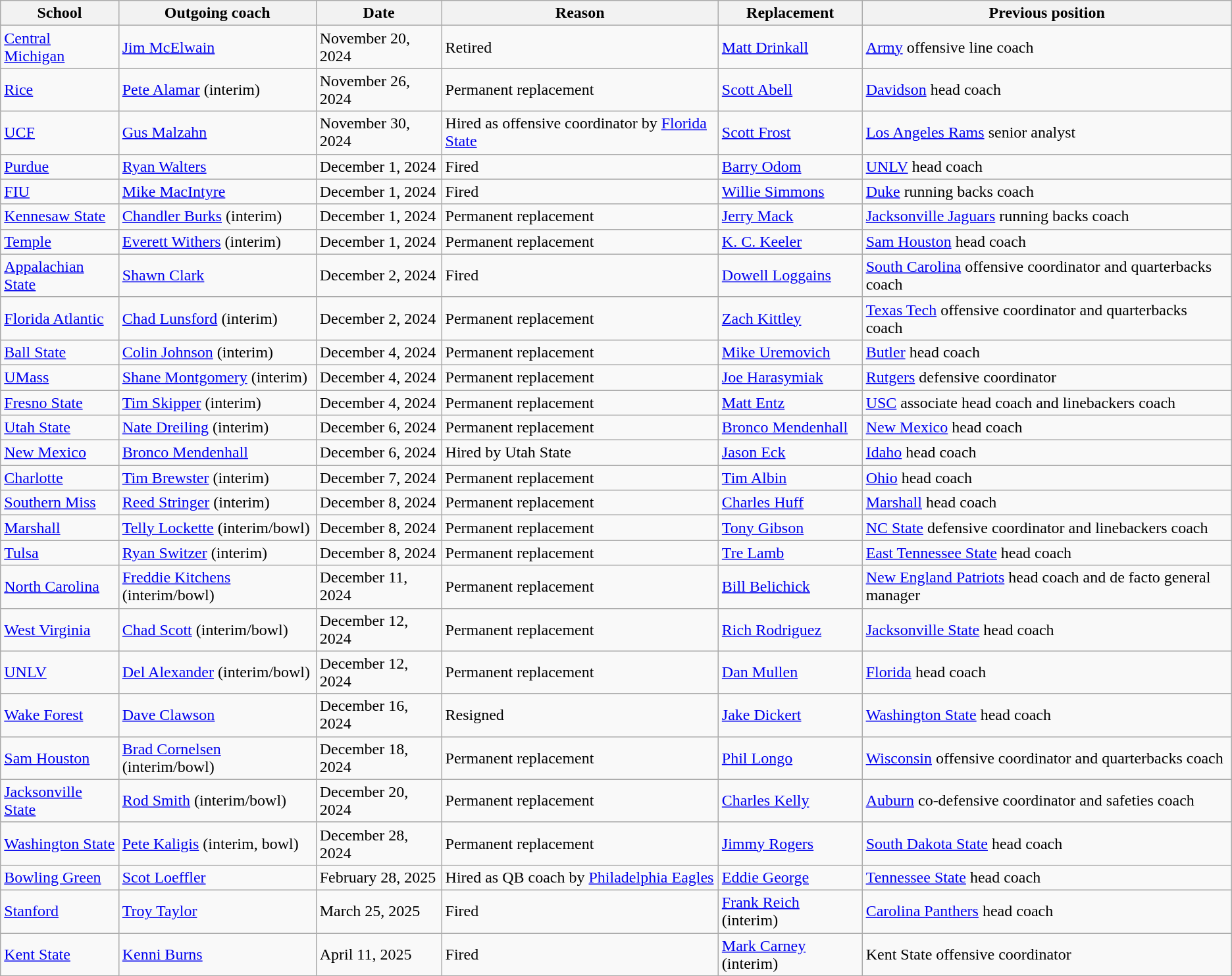<table class="wikitable sortable">
<tr>
<th>School</th>
<th>Outgoing coach</th>
<th>Date</th>
<th>Reason</th>
<th>Replacement</th>
<th>Previous position</th>
</tr>
<tr>
<td><a href='#'>Central Michigan</a></td>
<td><a href='#'>Jim McElwain</a></td>
<td>November 20, 2024</td>
<td>Retired</td>
<td><a href='#'>Matt Drinkall</a></td>
<td><a href='#'>Army</a> offensive line coach</td>
</tr>
<tr>
<td><a href='#'>Rice</a></td>
<td><a href='#'>Pete Alamar</a> (interim)</td>
<td>November 26, 2024</td>
<td>Permanent replacement</td>
<td><a href='#'>Scott Abell</a></td>
<td><a href='#'>Davidson</a> head coach</td>
</tr>
<tr>
<td><a href='#'>UCF</a></td>
<td><a href='#'>Gus Malzahn</a></td>
<td>November 30, 2024</td>
<td>Hired as offensive coordinator by <a href='#'>Florida State</a></td>
<td><a href='#'>Scott Frost</a></td>
<td><a href='#'>Los Angeles Rams</a> senior analyst</td>
</tr>
<tr>
<td><a href='#'>Purdue</a></td>
<td><a href='#'>Ryan Walters</a></td>
<td>December 1, 2024</td>
<td>Fired</td>
<td><a href='#'>Barry Odom</a></td>
<td><a href='#'>UNLV</a> head coach</td>
</tr>
<tr>
<td><a href='#'>FIU</a></td>
<td><a href='#'>Mike MacIntyre</a></td>
<td>December 1, 2024</td>
<td>Fired</td>
<td><a href='#'>Willie Simmons</a></td>
<td><a href='#'>Duke</a> running backs coach</td>
</tr>
<tr>
<td><a href='#'>Kennesaw State</a></td>
<td><a href='#'>Chandler Burks</a> (interim)</td>
<td>December 1, 2024</td>
<td>Permanent replacement</td>
<td><a href='#'>Jerry Mack</a></td>
<td><a href='#'>Jacksonville Jaguars</a> running backs coach</td>
</tr>
<tr>
<td><a href='#'>Temple</a></td>
<td><a href='#'>Everett Withers</a> (interim)</td>
<td>December 1, 2024</td>
<td>Permanent replacement</td>
<td><a href='#'>K. C. Keeler</a></td>
<td><a href='#'>Sam Houston</a> head coach</td>
</tr>
<tr>
<td><a href='#'>Appalachian State</a></td>
<td><a href='#'>Shawn Clark</a></td>
<td>December 2, 2024</td>
<td>Fired</td>
<td><a href='#'>Dowell Loggains</a></td>
<td><a href='#'>South Carolina</a> offensive coordinator and quarterbacks coach</td>
</tr>
<tr>
<td><a href='#'>Florida Atlantic</a></td>
<td><a href='#'>Chad Lunsford</a> (interim)</td>
<td>December 2, 2024</td>
<td>Permanent replacement</td>
<td><a href='#'>Zach Kittley</a></td>
<td><a href='#'>Texas Tech</a> offensive coordinator and quarterbacks coach</td>
</tr>
<tr>
<td><a href='#'>Ball State</a></td>
<td><a href='#'>Colin Johnson</a> (interim)</td>
<td>December 4, 2024</td>
<td>Permanent replacement</td>
<td><a href='#'>Mike Uremovich</a></td>
<td><a href='#'>Butler</a> head coach</td>
</tr>
<tr>
<td><a href='#'>UMass</a></td>
<td><a href='#'>Shane Montgomery</a> (interim)</td>
<td>December 4, 2024</td>
<td>Permanent replacement</td>
<td><a href='#'>Joe Harasymiak</a></td>
<td><a href='#'>Rutgers</a> defensive coordinator</td>
</tr>
<tr>
<td><a href='#'>Fresno State</a></td>
<td><a href='#'>Tim Skipper</a> (interim)</td>
<td>December 4, 2024</td>
<td>Permanent replacement</td>
<td><a href='#'>Matt Entz</a></td>
<td><a href='#'>USC</a> associate head coach and linebackers coach</td>
</tr>
<tr>
<td><a href='#'>Utah State</a></td>
<td><a href='#'>Nate Dreiling</a> (interim)</td>
<td>December 6, 2024</td>
<td>Permanent replacement</td>
<td><a href='#'>Bronco Mendenhall</a></td>
<td><a href='#'>New Mexico</a> head coach</td>
</tr>
<tr>
<td><a href='#'>New Mexico</a></td>
<td><a href='#'>Bronco Mendenhall</a></td>
<td>December 6, 2024</td>
<td>Hired by Utah State</td>
<td><a href='#'>Jason Eck</a></td>
<td><a href='#'>Idaho</a> head coach</td>
</tr>
<tr>
<td><a href='#'>Charlotte</a></td>
<td><a href='#'>Tim Brewster</a> (interim)</td>
<td>December 7, 2024</td>
<td>Permanent replacement</td>
<td><a href='#'>Tim Albin</a></td>
<td><a href='#'>Ohio</a> head coach</td>
</tr>
<tr>
<td><a href='#'>Southern Miss</a></td>
<td><a href='#'>Reed Stringer</a> (interim)</td>
<td>December 8, 2024</td>
<td>Permanent replacement</td>
<td><a href='#'>Charles Huff</a></td>
<td><a href='#'>Marshall</a> head coach</td>
</tr>
<tr>
<td><a href='#'>Marshall</a></td>
<td><a href='#'>Telly Lockette</a> (interim/bowl)</td>
<td>December 8, 2024</td>
<td>Permanent replacement</td>
<td><a href='#'>Tony Gibson</a></td>
<td><a href='#'>NC State</a> defensive coordinator and linebackers coach</td>
</tr>
<tr>
<td><a href='#'>Tulsa</a></td>
<td><a href='#'>Ryan Switzer</a> (interim)</td>
<td>December 8, 2024</td>
<td>Permanent replacement</td>
<td><a href='#'>Tre Lamb</a></td>
<td><a href='#'>East Tennessee State</a> head coach</td>
</tr>
<tr>
<td><a href='#'>North Carolina</a></td>
<td><a href='#'>Freddie Kitchens</a> (interim/bowl)</td>
<td>December 11, 2024</td>
<td>Permanent replacement</td>
<td><a href='#'>Bill Belichick</a></td>
<td><a href='#'>New England Patriots</a> head coach and de facto general manager</td>
</tr>
<tr>
<td><a href='#'>West Virginia</a></td>
<td><a href='#'>Chad Scott</a> (interim/bowl)</td>
<td>December 12, 2024</td>
<td>Permanent replacement</td>
<td><a href='#'>Rich Rodriguez</a></td>
<td><a href='#'>Jacksonville State</a> head coach</td>
</tr>
<tr>
<td><a href='#'>UNLV</a></td>
<td><a href='#'>Del Alexander</a> (interim/bowl)</td>
<td>December 12, 2024</td>
<td>Permanent replacement</td>
<td><a href='#'>Dan Mullen</a></td>
<td><a href='#'>Florida</a> head coach</td>
</tr>
<tr>
<td><a href='#'>Wake Forest</a></td>
<td><a href='#'>Dave Clawson</a></td>
<td>December 16, 2024</td>
<td>Resigned</td>
<td><a href='#'>Jake Dickert</a></td>
<td><a href='#'>Washington State</a> head coach</td>
</tr>
<tr>
<td><a href='#'>Sam Houston</a></td>
<td><a href='#'>Brad Cornelsen</a> (interim/bowl)</td>
<td>December 18, 2024</td>
<td>Permanent replacement</td>
<td><a href='#'>Phil Longo</a></td>
<td><a href='#'>Wisconsin</a> offensive coordinator and quarterbacks coach</td>
</tr>
<tr>
<td><a href='#'>Jacksonville State</a></td>
<td><a href='#'>Rod Smith</a> (interim/bowl)</td>
<td>December 20, 2024</td>
<td>Permanent replacement</td>
<td><a href='#'>Charles Kelly</a></td>
<td><a href='#'>Auburn</a> co-defensive coordinator and safeties coach</td>
</tr>
<tr>
<td><a href='#'>Washington State</a></td>
<td><a href='#'>Pete Kaligis</a> (interim, bowl)</td>
<td>December 28, 2024</td>
<td>Permanent replacement</td>
<td><a href='#'>Jimmy Rogers</a></td>
<td><a href='#'>South Dakota State</a> head coach</td>
</tr>
<tr>
<td><a href='#'>Bowling Green</a></td>
<td><a href='#'>Scot Loeffler</a></td>
<td>February 28, 2025</td>
<td>Hired as QB coach by <a href='#'>Philadelphia Eagles</a></td>
<td><a href='#'>Eddie George</a></td>
<td><a href='#'>Tennessee State</a> head coach</td>
</tr>
<tr>
<td><a href='#'>Stanford</a></td>
<td><a href='#'>Troy Taylor</a></td>
<td>March 25, 2025</td>
<td>Fired</td>
<td><a href='#'>Frank Reich</a> (interim)</td>
<td><a href='#'>Carolina Panthers</a> head coach</td>
</tr>
<tr>
<td><a href='#'>Kent State</a></td>
<td><a href='#'>Kenni Burns</a></td>
<td>April 11, 2025</td>
<td>Fired</td>
<td><a href='#'>Mark Carney</a> (interim)</td>
<td>Kent State offensive coordinator</td>
</tr>
</table>
